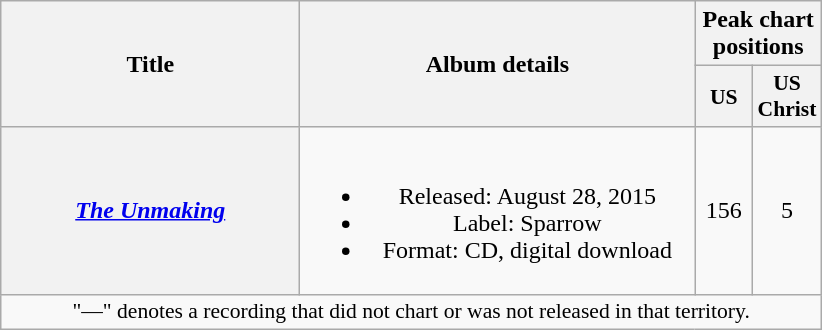<table class="wikitable plainrowheaders" style="text-align:center;" border="1">
<tr>
<th scope="col" rowspan="2" style="width:12em;">Title</th>
<th scope="col" rowspan="2" style="width:16em;">Album details</th>
<th scope="col" colspan="2">Peak chart positions</th>
</tr>
<tr>
<th scope="col" style="width:2.2em;font-size:90%;">US<br></th>
<th scope="col" style="width:2.2em;font-size:90%;">US<br>Christ<br></th>
</tr>
<tr>
<th scope="row"><em><a href='#'>The Unmaking</a></em></th>
<td><br><ul><li>Released: August 28, 2015</li><li>Label: Sparrow</li><li>Format: CD, digital download</li></ul></td>
<td>156</td>
<td>5</td>
</tr>
<tr>
<td colspan="4" style="font-size:90%">"—" denotes a recording that did not chart or was not released in that territory.</td>
</tr>
</table>
